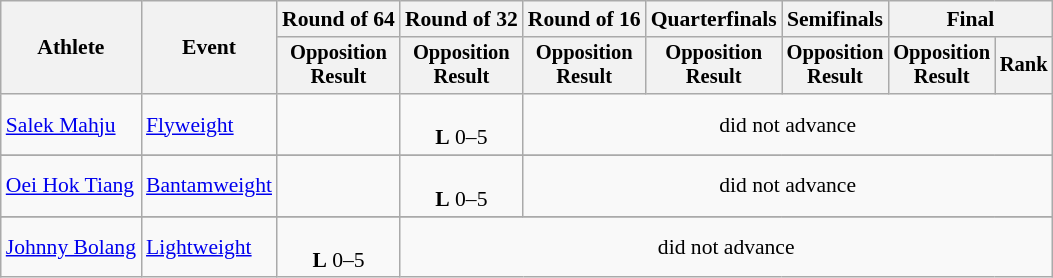<table class="wikitable" style="font-size:90%">
<tr>
<th rowspan="2">Athlete</th>
<th rowspan="2">Event</th>
<th>Round of 64</th>
<th>Round of 32</th>
<th>Round of 16</th>
<th>Quarterfinals</th>
<th>Semifinals</th>
<th colspan=2>Final</th>
</tr>
<tr style="font-size:95%">
<th>Opposition<br>Result</th>
<th>Opposition<br>Result</th>
<th>Opposition<br>Result</th>
<th>Opposition<br>Result</th>
<th>Opposition<br>Result</th>
<th>Opposition<br>Result</th>
<th>Rank</th>
</tr>
<tr align=center>
<td align=left><a href='#'>Salek Mahju</a></td>
<td align=left><a href='#'>Flyweight</a></td>
<td></td>
<td><br><strong>L</strong> 0–5</td>
<td colspan=5>did not advance</td>
</tr>
<tr>
</tr>
<tr align=center>
<td align=left><a href='#'>Oei Hok Tiang</a></td>
<td align=left><a href='#'>Bantamweight</a></td>
<td></td>
<td><br><strong>L</strong> 0–5</td>
<td colspan=5>did not advance</td>
</tr>
<tr>
</tr>
<tr align=center>
<td align=left><a href='#'>Johnny Bolang</a></td>
<td align=left><a href='#'>Lightweight</a></td>
<td><br><strong>L</strong> 0–5</td>
<td colspan=6>did not advance</td>
</tr>
</table>
